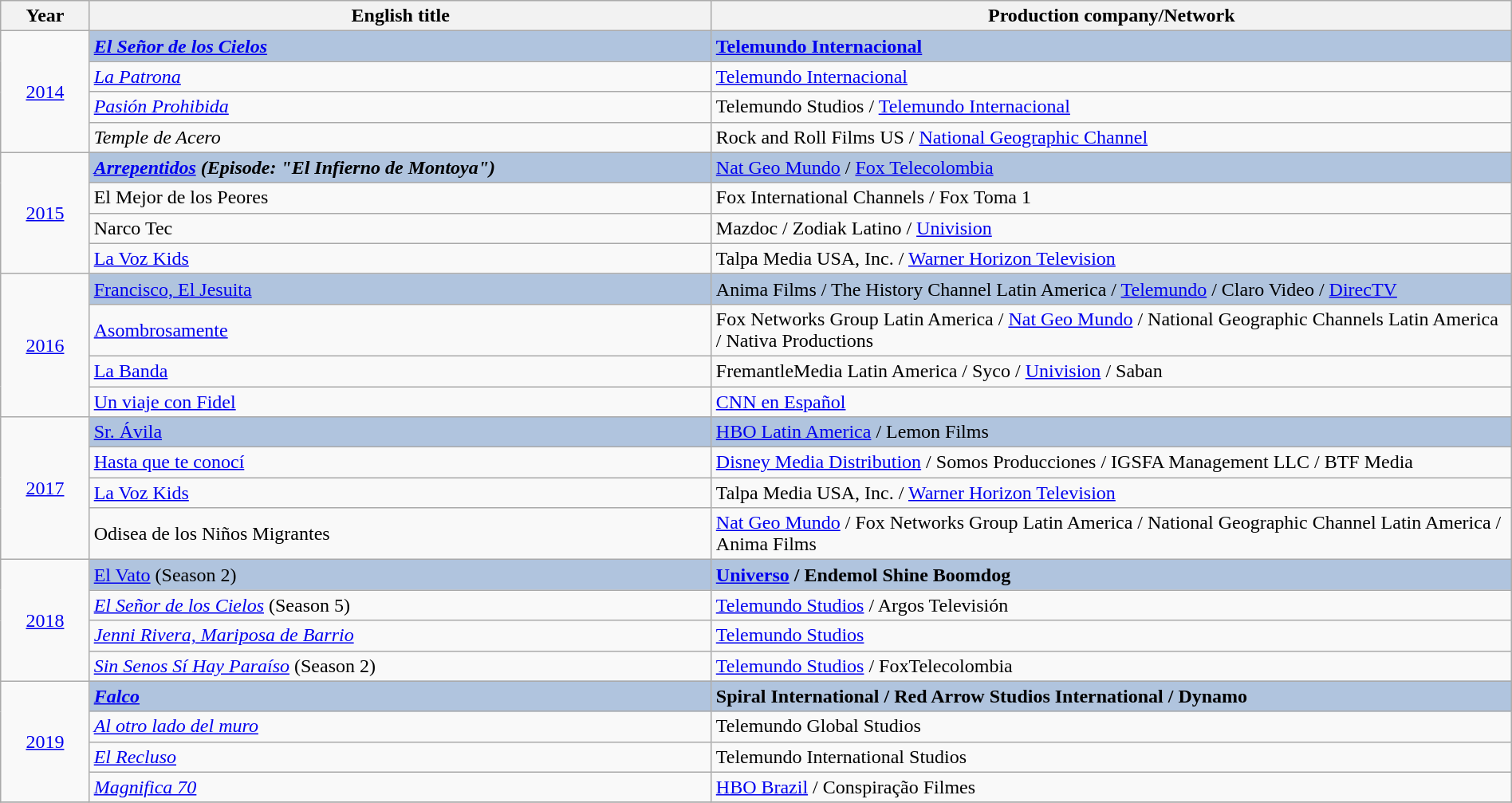<table class="wikitable" width="100%" border="1" cellpadding="5" cellspacing="0">
<tr>
<th width=5%>Year</th>
<th width=35%>English title</th>
<th width=45%><strong>Production company/Network</strong></th>
</tr>
<tr>
<td rowspan="4" style="text-align:center;"><a href='#'>2014</a><br></td>
<td style="background:#B0C4DE;"><strong><em><a href='#'>El Señor de los Cielos</a></em></strong></td>
<td style="background:#B0C4DE;"><strong><a href='#'>Telemundo Internacional</a></strong></td>
</tr>
<tr>
<td><em><a href='#'>La Patrona</a></em></td>
<td><a href='#'>Telemundo Internacional</a></td>
</tr>
<tr>
<td><em><a href='#'>Pasión Prohibida</a></em></td>
<td>Telemundo Studios / <a href='#'>Telemundo Internacional</a></td>
</tr>
<tr>
<td><em>Temple de Acero</em></td>
<td>Rock and Roll Films US / <a href='#'>National Geographic Channel</a></td>
</tr>
<tr>
<td rowspan="4" style="text-align:center;"><a href='#'>2015</a><br></td>
<td style="background:#B0C4DE;"><strong><em><a href='#'>Arrepentidos</a><em> (Episode: "El Infierno de Montoya")<strong></td>
<td style="background:#B0C4DE;"></strong><a href='#'>Nat Geo Mundo</a> / <a href='#'>Fox Telecolombia</a><strong></td>
</tr>
<tr>
<td></em>El Mejor de los Peores<em></td>
<td>Fox International Channels / Fox Toma 1</td>
</tr>
<tr>
<td></em>Narco Tec<em></td>
<td>Mazdoc / Zodiak Latino / <a href='#'>Univision</a></td>
</tr>
<tr>
<td></em><a href='#'>La Voz Kids</a><em></td>
<td>Talpa Media USA, Inc. / <a href='#'>Warner Horizon Television</a></td>
</tr>
<tr>
<td rowspan="4" style="text-align:center;"><a href='#'>2016</a><br></td>
<td style="background:#B0C4DE;"></em></strong><a href='#'>Francisco, El Jesuita</a><strong><em></td>
<td style="background:#B0C4DE;"></strong>Anima Films / The History Channel Latin America / <a href='#'>Telemundo</a> / Claro Video / <a href='#'>DirecTV</a><strong></td>
</tr>
<tr>
<td></em><a href='#'>Asombrosamente</a><em></td>
<td>Fox Networks Group Latin America / <a href='#'>Nat Geo Mundo</a> / National Geographic Channels Latin America / Nativa Productions</td>
</tr>
<tr>
<td></em><a href='#'>La Banda</a><em></td>
<td>FremantleMedia Latin America / Syco / <a href='#'>Univision</a> / Saban</td>
</tr>
<tr>
<td></em><a href='#'>Un viaje con Fidel</a><em></td>
<td><a href='#'>CNN en Español</a></td>
</tr>
<tr>
<td rowspan="4" style="text-align:center;"><a href='#'>2017</a><br></td>
<td style="background:#B0C4DE;"></em></strong><a href='#'>Sr. Ávila</a><strong><em></td>
<td style="background:#B0C4DE;"></strong><a href='#'>HBO Latin America</a> / Lemon Films<strong></td>
</tr>
<tr>
<td></em><a href='#'>Hasta que te conocí</a><em></td>
<td><a href='#'>Disney Media Distribution</a> / Somos Producciones / IGSFA Management LLC / BTF Media</td>
</tr>
<tr>
<td></em><a href='#'>La Voz Kids</a><em></td>
<td>Talpa Media USA, Inc. / <a href='#'>Warner Horizon Television</a></td>
</tr>
<tr>
<td></em>Odisea de los Niños Migrantes<em></td>
<td><a href='#'>Nat Geo Mundo</a> / Fox Networks Group Latin America / National Geographic Channel Latin America / Anima Films</td>
</tr>
<tr>
<td rowspan="4" style="text-align:center;"><a href='#'>2018</a><br></td>
<td style="background:#B0C4DE;"></em></strong><a href='#'>El Vato</a></em> (Season 2)</strong></td>
<td style="background:#B0C4DE;"><strong><a href='#'>Universo</a> / Endemol Shine Boomdog</strong></td>
</tr>
<tr>
<td><em><a href='#'>El Señor de los Cielos</a></em> (Season 5)</td>
<td><a href='#'>Telemundo Studios</a> / Argos Televisión</td>
</tr>
<tr>
<td><em><a href='#'>Jenni Rivera, Mariposa de Barrio</a></em></td>
<td><a href='#'>Telemundo Studios</a></td>
</tr>
<tr>
<td><em><a href='#'>Sin Senos Sí Hay Paraíso</a></em> (Season 2)</td>
<td><a href='#'>Telemundo Studios</a> / FoxTelecolombia</td>
</tr>
<tr>
<td rowspan="4" style="text-align:center;"><a href='#'>2019</a><br></td>
<td style="background:#B0C4DE;"><strong><em><a href='#'>Falco</a></em></strong></td>
<td style="background:#B0C4DE;"><strong>Spiral International / Red Arrow Studios International / Dynamo</strong></td>
</tr>
<tr>
<td><em><a href='#'>Al otro lado del muro</a></em></td>
<td>Telemundo Global Studios</td>
</tr>
<tr>
<td><em><a href='#'>El Recluso</a></em></td>
<td>Telemundo International Studios</td>
</tr>
<tr>
<td><em><a href='#'>Magnifica 70</a></em></td>
<td><a href='#'>HBO Brazil</a> / Conspiração Filmes</td>
</tr>
<tr>
</tr>
</table>
